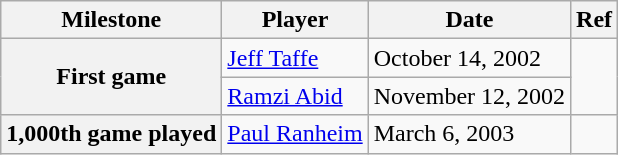<table class="wikitable">
<tr>
<th scope="col">Milestone</th>
<th scope="col">Player</th>
<th scope="col">Date</th>
<th scope="col">Ref</th>
</tr>
<tr>
<th rowspan=2>First game</th>
<td><a href='#'>Jeff Taffe</a></td>
<td>October 14, 2002</td>
<td rowspan=2></td>
</tr>
<tr>
<td><a href='#'>Ramzi Abid</a></td>
<td>November 12, 2002</td>
</tr>
<tr>
<th>1,000th game played</th>
<td><a href='#'>Paul Ranheim</a></td>
<td>March 6, 2003</td>
<td></td>
</tr>
</table>
